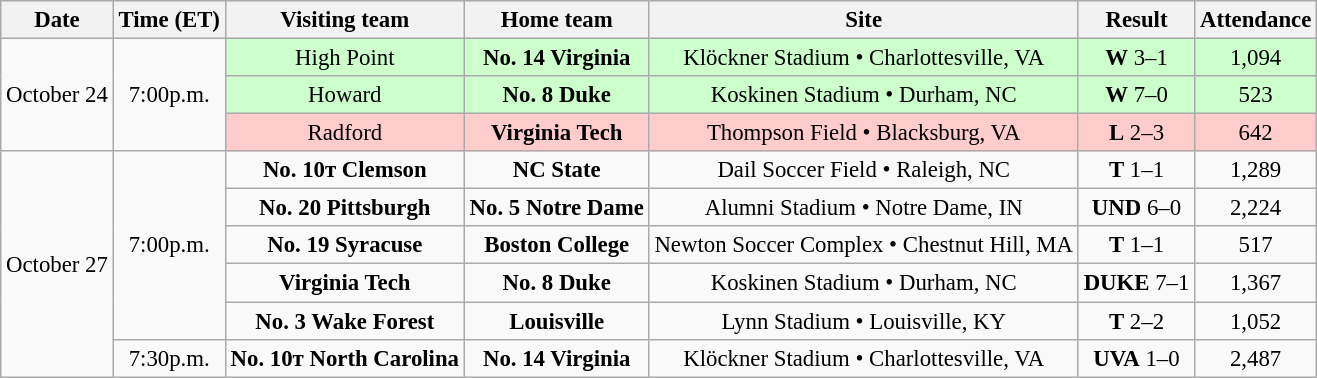<table class="wikitable" style="font-size:95%; text-align: center;">
<tr>
<th>Date</th>
<th>Time (ET)</th>
<th>Visiting team</th>
<th>Home team</th>
<th>Site</th>
<th>Result</th>
<th>Attendance</th>
</tr>
<tr>
<td rowspan=3>October 24</td>
<td rowspan=3>7:00p.m.</td>
<td style="background:#cfc;">High Point</td>
<td style="background:#cfc;"><strong>No. 14 Virginia</strong></td>
<td style="background:#cfc;">Klöckner Stadium • Charlottesville, VA</td>
<td style="background:#cfc;"><strong>W</strong> 3–1</td>
<td style="background:#cfc;">1,094</td>
</tr>
<tr>
<td style="background:#cfc;">Howard</td>
<td style="background:#cfc;"><strong>No. 8 Duke</strong></td>
<td style="background:#cfc;">Koskinen Stadium • Durham, NC</td>
<td style="background:#cfc;"><strong>W</strong> 7–0</td>
<td style="background:#cfc;">523</td>
</tr>
<tr>
<td style="background:#fcc;">Radford</td>
<td style="background:#fcc;"><strong>Virginia Tech</strong></td>
<td style="background:#fcc;">Thompson Field • Blacksburg, VA</td>
<td style="background:#fcc;"><strong>L</strong> 2–3</td>
<td style="background:#fcc;">642</td>
</tr>
<tr>
<td rowspan=6>October 27</td>
<td rowspan=5>7:00p.m.</td>
<td><strong>No. 10т Clemson</strong></td>
<td><strong>NC State</strong></td>
<td>Dail Soccer Field • Raleigh, NC</td>
<td><strong>T</strong> 1–1</td>
<td>1,289</td>
</tr>
<tr>
<td><strong>No. 20 Pittsburgh</strong></td>
<td><strong>No. 5 Notre Dame</strong></td>
<td>Alumni Stadium • Notre Dame, IN</td>
<td><strong>UND</strong> 6–0</td>
<td>2,224</td>
</tr>
<tr>
<td><strong>No. 19 Syracuse</strong></td>
<td><strong>Boston College</strong></td>
<td>Newton Soccer Complex • Chestnut Hill, MA</td>
<td><strong>T</strong> 1–1</td>
<td>517</td>
</tr>
<tr>
<td><strong>Virginia Tech</strong></td>
<td><strong>No. 8 Duke</strong></td>
<td>Koskinen Stadium • Durham, NC</td>
<td><strong>DUKE</strong> 7–1</td>
<td>1,367</td>
</tr>
<tr>
<td><strong>No. 3 Wake Forest</strong></td>
<td><strong>Louisville</strong></td>
<td>Lynn Stadium • Louisville, KY</td>
<td><strong>T</strong> 2–2</td>
<td>1,052</td>
</tr>
<tr>
<td>7:30p.m.</td>
<td><strong>No. 10т North Carolina</strong></td>
<td><strong>No. 14 Virginia</strong></td>
<td>Klöckner Stadium • Charlottesville, VA</td>
<td><strong>UVA</strong> 1–0</td>
<td>2,487</td>
</tr>
</table>
